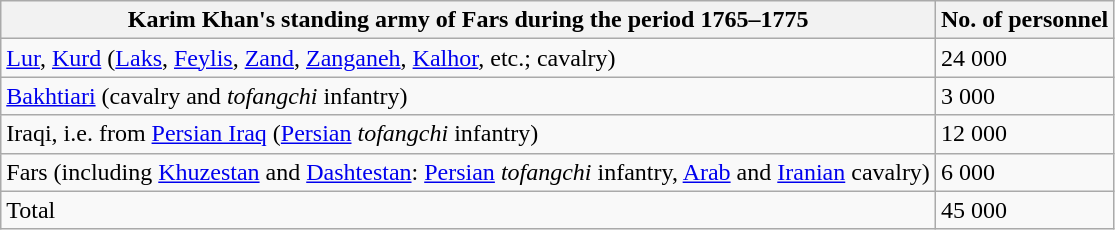<table class="wikitable">
<tr>
<th align=left>Karim Khan's standing army of Fars during the period 1765–1775</th>
<th align=left>No. of personnel</th>
</tr>
<tr valign=top style="border-bottom:1px solid #999;">
<td><a href='#'>Lur</a>, <a href='#'>Kurd</a> (<a href='#'>Laks</a>, <a href='#'>Feylis</a>, <a href='#'>Zand</a>, <a href='#'>Zanganeh</a>, <a href='#'>Kalhor</a>, etc.; cavalry)</td>
<td>24 000</td>
</tr>
<tr valign=top style="border-bottom:1px solid #999;">
<td><a href='#'>Bakhtiari</a> (cavalry and <em>tofangchi</em> infantry)</td>
<td>3 000</td>
</tr>
<tr valign=top style="border-bottom:1px solid #999;">
<td>Iraqi, i.e. from <a href='#'>Persian Iraq</a> (<a href='#'>Persian</a> <em>tofangchi</em> infantry)</td>
<td>12 000</td>
</tr>
<tr valign=top style="border-bottom:1px solid #999;">
<td>Fars (including <a href='#'>Khuzestan</a> and <a href='#'>Dashtestan</a>: <a href='#'>Persian</a> <em>tofangchi</em> infantry, <a href='#'>Arab</a> and <a href='#'>Iranian</a> cavalry)</td>
<td>6 000</td>
</tr>
<tr valign=top style="border-bottom:1px solid #999;">
<td>Total</td>
<td>45 000</td>
</tr>
</table>
